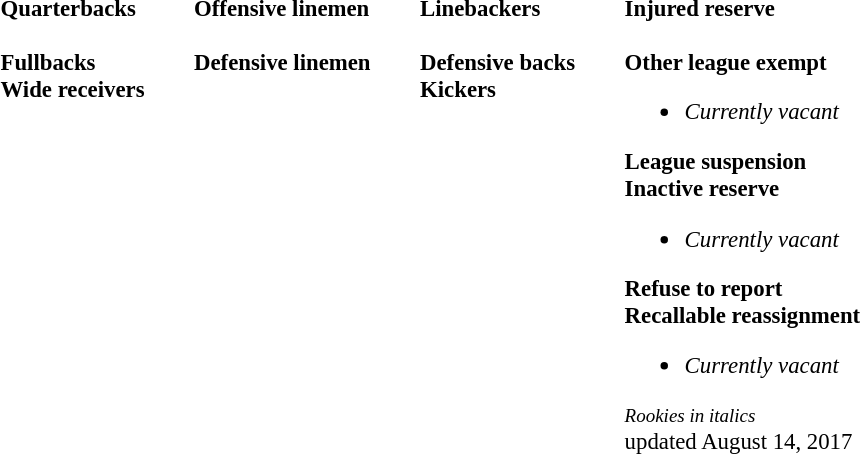<table class="toccolours" style="text-align: left;">
<tr>
<td style="font-size: 95%;vertical-align:top;"><strong>Quarterbacks</strong><br>
<br><strong>Fullbacks</strong>
<br><strong>Wide receivers</strong>




</td>
<td style="width: 25px;"></td>
<td style="font-size: 95%;vertical-align:top;"><strong>Offensive linemen</strong><br>


<br><strong>Defensive linemen</strong>




</td>
<td style="width: 25px;"></td>
<td style="font-size: 95%;vertical-align:top;"><strong>Linebackers</strong><br><br><strong>Defensive backs</strong>



<br><strong>Kickers</strong>
</td>
<td style="width: 25px;"></td>
<td style="font-size: 95%;vertical-align:top;"><strong>Injured reserve</strong><br>




<br><strong>Other league exempt</strong><ul><li><em>Currently vacant</em></li></ul><strong>League suspension</strong>










<br><strong>Inactive reserve</strong><ul><li><em>Currently vacant</em></li></ul><strong>Refuse to report</strong>
<br><strong>Recallable reassignment</strong><ul><li><em>Currently vacant</em></li></ul><small><em>Rookies in italics</em><br></small>
<span></span> updated August 14, 2017<br>
</td>
</tr>
</table>
